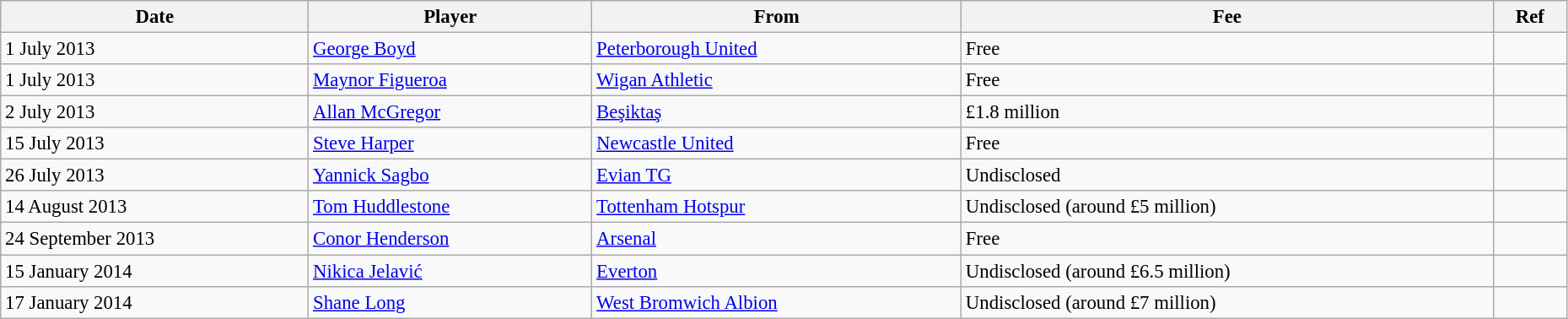<table class="wikitable" style="text-align:center; font-size:95%;width:98%; text-align:left">
<tr>
<th>Date</th>
<th>Player</th>
<th>From</th>
<th>Fee</th>
<th>Ref</th>
</tr>
<tr>
<td>1 July 2013</td>
<td> <a href='#'>George Boyd</a></td>
<td> <a href='#'>Peterborough United</a></td>
<td>Free</td>
<td></td>
</tr>
<tr>
<td>1 July 2013</td>
<td> <a href='#'>Maynor Figueroa</a></td>
<td> <a href='#'>Wigan Athletic</a></td>
<td>Free</td>
<td></td>
</tr>
<tr>
<td>2 July 2013</td>
<td> <a href='#'>Allan McGregor</a></td>
<td> <a href='#'>Beşiktaş</a></td>
<td>£1.8 million</td>
<td></td>
</tr>
<tr>
<td>15 July 2013</td>
<td> <a href='#'>Steve Harper</a></td>
<td> <a href='#'>Newcastle United</a></td>
<td>Free</td>
<td></td>
</tr>
<tr>
<td>26 July 2013</td>
<td> <a href='#'>Yannick Sagbo</a></td>
<td> <a href='#'>Evian TG</a></td>
<td>Undisclosed</td>
<td></td>
</tr>
<tr>
<td>14 August 2013</td>
<td> <a href='#'>Tom Huddlestone</a></td>
<td> <a href='#'>Tottenham Hotspur</a></td>
<td>Undisclosed (around £5 million)</td>
<td></td>
</tr>
<tr>
<td>24 September 2013</td>
<td> <a href='#'>Conor Henderson</a></td>
<td> <a href='#'>Arsenal</a></td>
<td>Free</td>
<td></td>
</tr>
<tr>
<td>15 January 2014</td>
<td> <a href='#'>Nikica Jelavić</a></td>
<td> <a href='#'>Everton</a></td>
<td>Undisclosed (around £6.5 million)</td>
<td></td>
</tr>
<tr>
<td>17 January 2014</td>
<td> <a href='#'>Shane Long</a></td>
<td> <a href='#'>West Bromwich Albion</a></td>
<td>Undisclosed (around £7 million)</td>
<td></td>
</tr>
</table>
